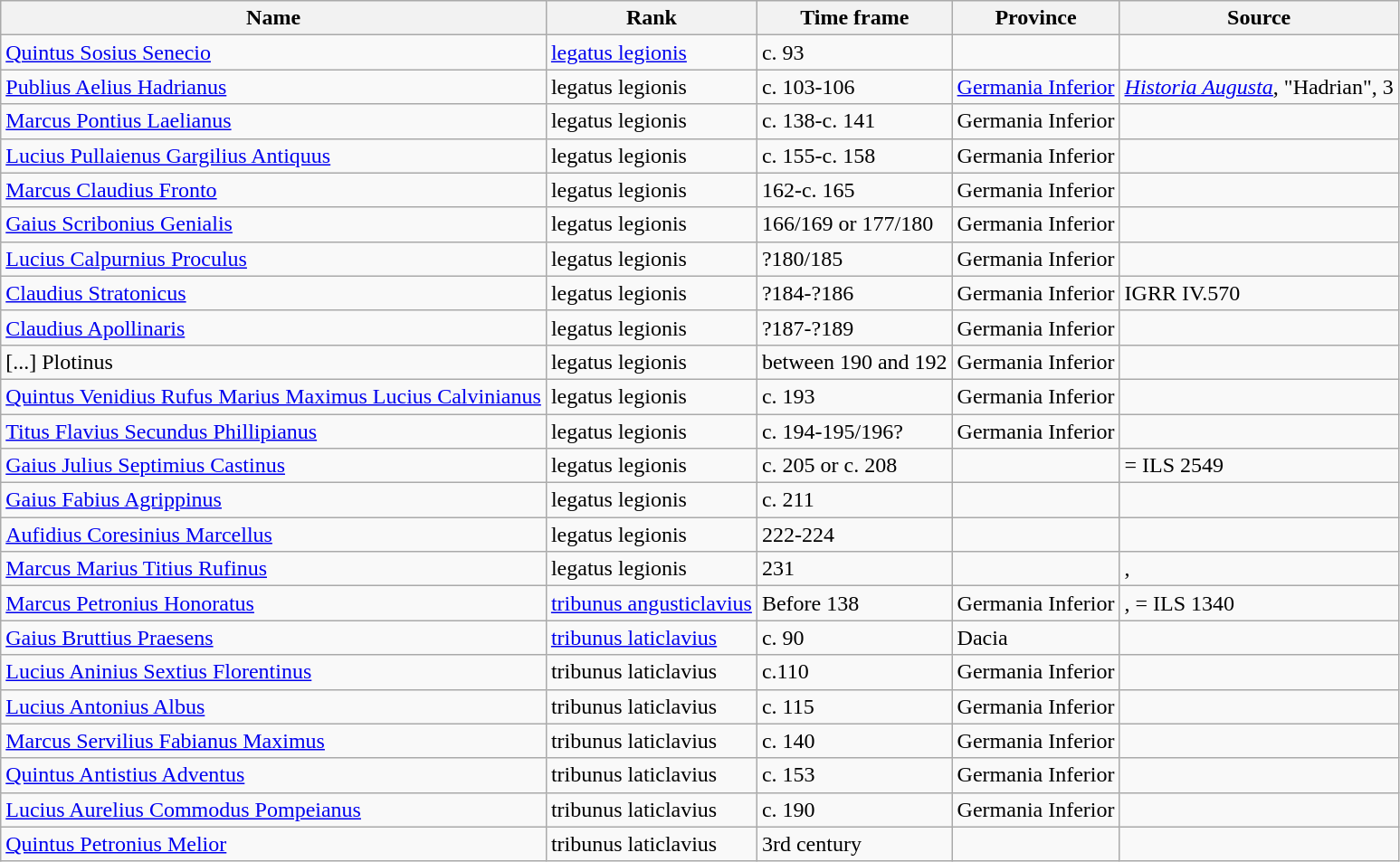<table class="wikitable sortable">
<tr style="vertical-align: top;">
<th>Name</th>
<th>Rank</th>
<th>Time frame</th>
<th>Province</th>
<th>Source</th>
</tr>
<tr>
<td><a href='#'>Quintus Sosius Senecio</a></td>
<td><a href='#'>legatus legionis</a></td>
<td>c. 93</td>
<td></td>
<td></td>
</tr>
<tr>
<td><a href='#'>Publius Aelius Hadrianus</a></td>
<td>legatus legionis</td>
<td>c. 103-106</td>
<td><a href='#'>Germania Inferior</a></td>
<td><em><a href='#'>Historia Augusta</a></em>, "Hadrian", 3</td>
</tr>
<tr>
<td><a href='#'>Marcus Pontius Laelianus</a></td>
<td>legatus legionis</td>
<td>c. 138-c. 141</td>
<td>Germania Inferior</td>
<td></td>
</tr>
<tr>
<td><a href='#'>Lucius Pullaienus Gargilius Antiquus</a></td>
<td>legatus legionis</td>
<td>c. 155-c. 158</td>
<td>Germania Inferior</td>
<td></td>
</tr>
<tr>
<td><a href='#'>Marcus Claudius Fronto</a></td>
<td>legatus legionis</td>
<td>162-c. 165</td>
<td>Germania Inferior</td>
<td></td>
</tr>
<tr>
<td><a href='#'>Gaius Scribonius Genialis</a></td>
<td>legatus legionis</td>
<td>166/169 or 177/180</td>
<td>Germania Inferior</td>
<td></td>
</tr>
<tr>
<td><a href='#'>Lucius Calpurnius Proculus</a></td>
<td>legatus legionis</td>
<td>?180/185</td>
<td>Germania Inferior</td>
<td></td>
</tr>
<tr>
<td><a href='#'>Claudius Stratonicus</a></td>
<td>legatus legionis</td>
<td>?184-?186</td>
<td>Germania Inferior</td>
<td>IGRR IV.570</td>
</tr>
<tr>
<td><a href='#'>Claudius Apollinaris</a></td>
<td>legatus legionis</td>
<td>?187-?189</td>
<td>Germania Inferior</td>
<td></td>
</tr>
<tr>
<td>[...] Plotinus</td>
<td>legatus legionis</td>
<td>between 190 and 192</td>
<td>Germania Inferior</td>
<td></td>
</tr>
<tr>
<td><a href='#'>Quintus Venidius Rufus Marius Maximus Lucius Calvinianus</a></td>
<td>legatus legionis</td>
<td>c. 193</td>
<td>Germania Inferior</td>
<td></td>
</tr>
<tr>
<td><a href='#'>Titus Flavius Secundus Phillipianus</a></td>
<td>legatus legionis</td>
<td>c. 194-195/196?</td>
<td>Germania Inferior</td>
<td></td>
</tr>
<tr>
<td><a href='#'>Gaius Julius Septimius Castinus</a></td>
<td>legatus legionis</td>
<td>c. 205 or c. 208</td>
<td></td>
<td> = ILS 2549</td>
</tr>
<tr>
<td><a href='#'>Gaius Fabius Agrippinus</a></td>
<td>legatus legionis</td>
<td>c. 211</td>
<td></td>
<td></td>
</tr>
<tr>
<td><a href='#'>Aufidius Coresinius Marcellus</a></td>
<td>legatus legionis</td>
<td>222-224</td>
<td></td>
<td></td>
</tr>
<tr>
<td><a href='#'>Marcus Marius Titius Rufinus</a></td>
<td>legatus legionis</td>
<td>231</td>
<td></td>
<td>, </td>
</tr>
<tr>
<td><a href='#'>Marcus Petronius Honoratus</a></td>
<td><a href='#'>tribunus angusticlavius</a></td>
<td>Before 138</td>
<td>Germania Inferior</td>
<td>,  = ILS 1340</td>
</tr>
<tr>
<td><a href='#'>Gaius Bruttius Praesens</a></td>
<td><a href='#'>tribunus laticlavius</a></td>
<td>c. 90</td>
<td>Dacia</td>
<td></td>
</tr>
<tr>
<td><a href='#'>Lucius Aninius Sextius Florentinus</a></td>
<td>tribunus laticlavius</td>
<td>c.110</td>
<td>Germania Inferior</td>
<td></td>
</tr>
<tr>
<td><a href='#'>Lucius Antonius Albus</a></td>
<td>tribunus laticlavius</td>
<td>c. 115</td>
<td>Germania Inferior</td>
<td></td>
</tr>
<tr>
<td><a href='#'>Marcus Servilius Fabianus Maximus</a></td>
<td>tribunus laticlavius</td>
<td>c. 140</td>
<td>Germania Inferior</td>
<td></td>
</tr>
<tr>
<td><a href='#'>Quintus Antistius Adventus</a></td>
<td>tribunus laticlavius</td>
<td>c. 153</td>
<td>Germania Inferior</td>
<td></td>
</tr>
<tr>
<td><a href='#'>Lucius Aurelius Commodus Pompeianus</a></td>
<td>tribunus laticlavius</td>
<td>c. 190</td>
<td>Germania Inferior</td>
<td></td>
</tr>
<tr>
<td><a href='#'>Quintus Petronius Melior</a></td>
<td>tribunus laticlavius</td>
<td>3rd century</td>
<td></td>
<td></td>
</tr>
</table>
